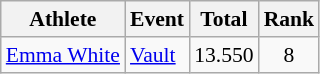<table class="wikitable" style="font-size:90%">
<tr>
<th rowspan>Athlete</th>
<th rowspan>Event</th>
<th rowspan>Total</th>
<th rowspan>Rank</th>
</tr>
<tr align=center>
<td align=left><a href='#'>Emma White</a></td>
<td align=left><a href='#'>Vault</a></td>
<td>13.550</td>
<td>8</td>
</tr>
</table>
